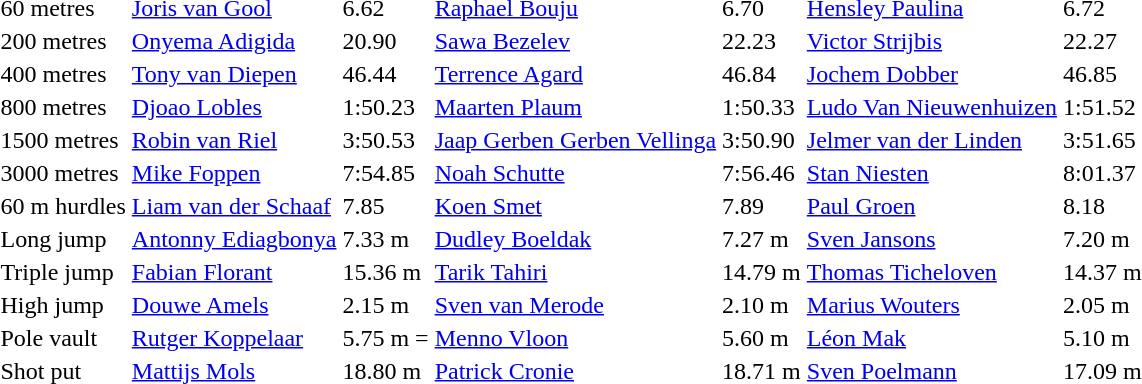<table>
<tr>
<td>60 metres</td>
<td><a href='#'>Joris van Gool</a></td>
<td>6.62</td>
<td><a href='#'>Raphael Bouju</a></td>
<td>6.70</td>
<td><a href='#'>Hensley Paulina</a></td>
<td>6.72</td>
</tr>
<tr>
<td>200 metres</td>
<td><a href='#'>Onyema Adigida</a></td>
<td>20.90</td>
<td><a href='#'>Sawa Bezelev</a></td>
<td>22.23</td>
<td><a href='#'>Victor Strijbis</a></td>
<td>22.27</td>
</tr>
<tr>
<td>400 metres</td>
<td><a href='#'>Tony van Diepen</a></td>
<td>46.44</td>
<td><a href='#'>Terrence Agard</a></td>
<td>46.84</td>
<td><a href='#'>Jochem Dobber</a></td>
<td>46.85</td>
</tr>
<tr>
<td>800 metres</td>
<td><a href='#'>Djoao Lobles</a></td>
<td>1:50.23</td>
<td><a href='#'>Maarten Plaum</a></td>
<td>1:50.33</td>
<td><a href='#'>Ludo Van Nieuwenhuizen</a></td>
<td>1:51.52</td>
</tr>
<tr>
<td>1500 metres</td>
<td><a href='#'>Robin van Riel</a></td>
<td>3:50.53</td>
<td><a href='#'>Jaap Gerben Gerben Vellinga</a></td>
<td>3:50.90</td>
<td><a href='#'>Jelmer van der Linden</a></td>
<td>3:51.65</td>
</tr>
<tr>
<td>3000 metres</td>
<td><a href='#'>Mike Foppen</a></td>
<td>7:54.85</td>
<td><a href='#'>Noah Schutte</a></td>
<td>7:56.46</td>
<td><a href='#'>Stan Niesten</a></td>
<td>8:01.37</td>
</tr>
<tr>
<td>60 m hurdles</td>
<td><a href='#'>Liam van der Schaaf</a></td>
<td>7.85</td>
<td><a href='#'>Koen Smet</a></td>
<td>7.89</td>
<td><a href='#'>Paul Groen</a></td>
<td>8.18</td>
</tr>
<tr>
<td>Long jump</td>
<td><a href='#'>Antonny Ediagbonya</a></td>
<td>7.33 m</td>
<td><a href='#'>Dudley Boeldak</a></td>
<td>7.27 m</td>
<td><a href='#'>Sven Jansons</a></td>
<td>7.20 m</td>
</tr>
<tr>
<td>Triple jump</td>
<td><a href='#'>Fabian Florant</a></td>
<td>15.36 m</td>
<td><a href='#'>Tarik Tahiri</a></td>
<td>14.79 m</td>
<td><a href='#'>Thomas Ticheloven</a></td>
<td>14.37 m</td>
</tr>
<tr>
<td>High jump</td>
<td><a href='#'>Douwe Amels</a></td>
<td>2.15 m</td>
<td><a href='#'>Sven van Merode</a></td>
<td>2.10 m</td>
<td><a href='#'>Marius Wouters</a></td>
<td>2.05 m</td>
</tr>
<tr>
<td>Pole vault</td>
<td><a href='#'>Rutger Koppelaar</a></td>
<td>5.75 m =</td>
<td><a href='#'>Menno Vloon</a></td>
<td>5.60 m</td>
<td><a href='#'>Léon Mak</a></td>
<td>5.10 m</td>
</tr>
<tr>
<td>Shot put</td>
<td><a href='#'>Mattijs Mols</a></td>
<td>18.80 m</td>
<td><a href='#'>Patrick Cronie</a></td>
<td>18.71 m</td>
<td><a href='#'>Sven Poelmann</a></td>
<td>17.09 m</td>
</tr>
</table>
